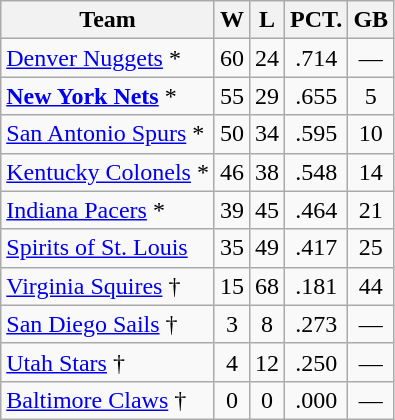<table class="wikitable" style="text-align:center;">
<tr>
<th>Team</th>
<th>W</th>
<th>L</th>
<th>PCT.</th>
<th>GB</th>
</tr>
<tr>
<td align="left"><a href='#'>Denver Nuggets</a> *</td>
<td>60</td>
<td>24</td>
<td>.714</td>
<td>—</td>
</tr>
<tr>
<td align="left"><strong><a href='#'>New York Nets</a></strong> *</td>
<td>55</td>
<td>29</td>
<td>.655</td>
<td>5</td>
</tr>
<tr>
<td align="left"><a href='#'>San Antonio Spurs</a> *</td>
<td>50</td>
<td>34</td>
<td>.595</td>
<td>10</td>
</tr>
<tr>
<td align="left"><a href='#'>Kentucky Colonels</a> *</td>
<td>46</td>
<td>38</td>
<td>.548</td>
<td>14</td>
</tr>
<tr>
<td align="left"><a href='#'>Indiana Pacers</a> *</td>
<td>39</td>
<td>45</td>
<td>.464</td>
<td>21</td>
</tr>
<tr>
<td align="left"><a href='#'>Spirits of St. Louis</a></td>
<td>35</td>
<td>49</td>
<td>.417</td>
<td>25</td>
</tr>
<tr>
<td align="left"><a href='#'>Virginia Squires</a> †</td>
<td>15</td>
<td>68</td>
<td>.181</td>
<td>44</td>
</tr>
<tr>
<td align="left"><a href='#'>San Diego Sails</a> †</td>
<td>3</td>
<td>8</td>
<td>.273</td>
<td>—</td>
</tr>
<tr>
<td align="left"><a href='#'>Utah Stars</a> †</td>
<td>4</td>
<td>12</td>
<td>.250</td>
<td>—</td>
</tr>
<tr>
<td align="left"><a href='#'>Baltimore Claws</a> †</td>
<td>0</td>
<td>0</td>
<td>.000</td>
<td>—</td>
</tr>
</table>
